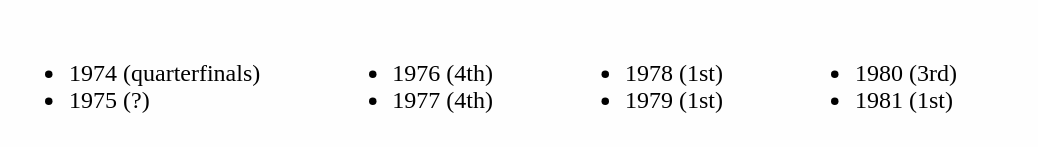<table style='border:0px solid #dddddd; background-color:#fefefe; padding:3px; margin:0px'>
<tr>
<td><br><ul><li>1974 (quarterfinals)</li><li>1975 (?)</li></ul></td>
<td width='40'></td>
<td><br><ul><li>1976 (4th)</li><li>1977 (4th)</li></ul></td>
<td width='40'></td>
<td><br><ul><li>1978 (1st)</li><li>1979 (1st)</li></ul></td>
<td width='40'></td>
<td><br><ul><li>1980 (3rd)</li><li>1981 (1st)</li></ul></td>
<td width='40'></td>
<td></td>
</tr>
</table>
